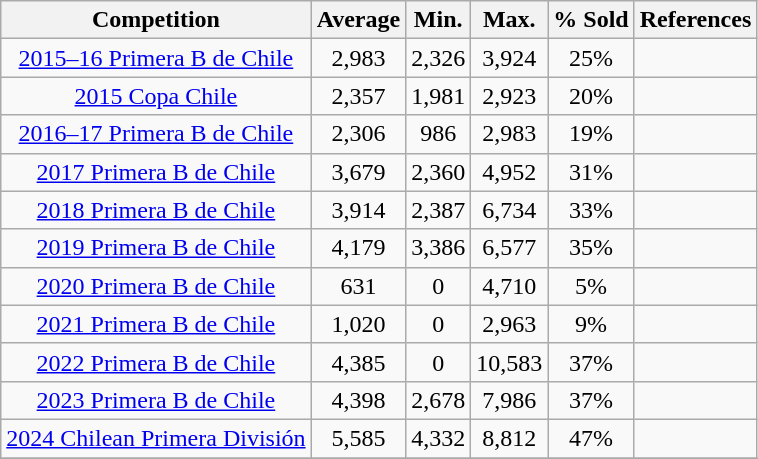<table class="wikitable" style="text-align:center;">
<tr>
<th>Competition</th>
<th>Average</th>
<th>Min.</th>
<th>Max.</th>
<th>% Sold</th>
<th>References</th>
</tr>
<tr>
<td><a href='#'>2015–16 Primera B de Chile</a></td>
<td>2,983</td>
<td>2,326</td>
<td>3,924</td>
<td>25%</td>
<td></td>
</tr>
<tr>
<td><a href='#'>2015 Copa Chile</a></td>
<td>2,357</td>
<td>1,981</td>
<td>2,923</td>
<td>20%</td>
<td></td>
</tr>
<tr>
<td><a href='#'>2016–17 Primera B de Chile</a></td>
<td>2,306</td>
<td>986</td>
<td>2,983</td>
<td>19%</td>
<td></td>
</tr>
<tr>
<td><a href='#'>2017 Primera B de Chile</a></td>
<td>3,679</td>
<td>2,360</td>
<td>4,952</td>
<td>31%</td>
<td></td>
</tr>
<tr>
<td><a href='#'>2018 Primera B de Chile</a></td>
<td>3,914</td>
<td>2,387</td>
<td>6,734</td>
<td>33%</td>
<td></td>
</tr>
<tr>
<td><a href='#'>2019 Primera B de Chile</a></td>
<td>4,179</td>
<td>3,386</td>
<td>6,577</td>
<td>35%</td>
<td></td>
</tr>
<tr>
<td><a href='#'>2020 Primera B de Chile</a></td>
<td>631</td>
<td>0</td>
<td>4,710</td>
<td>5%</td>
<td></td>
</tr>
<tr>
<td><a href='#'>2021 Primera B de Chile</a></td>
<td>1,020</td>
<td>0</td>
<td>2,963</td>
<td>9%</td>
<td></td>
</tr>
<tr>
<td><a href='#'>2022 Primera B de Chile</a></td>
<td>4,385</td>
<td>0</td>
<td>10,583</td>
<td>37%</td>
<td></td>
</tr>
<tr>
<td><a href='#'>2023 Primera B de Chile</a></td>
<td>4,398</td>
<td>2,678</td>
<td>7,986</td>
<td>37%</td>
<td></td>
</tr>
<tr>
<td><a href='#'>2024 Chilean Primera División</a></td>
<td>5,585</td>
<td>4,332</td>
<td>8,812</td>
<td>47%</td>
<td></td>
</tr>
<tr>
</tr>
</table>
